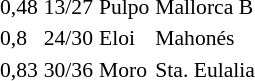<table style="font-size: 90%; border-collapse:collapse" border=0 cellspacing=0 cellpadding=2>
<tr bgcolor=#DCDCDC>
</tr>
<tr>
<td>0,48</td>
<td>13/27</td>
<td>Pulpo</td>
<td>Mallorca B</td>
</tr>
<tr>
<td>0,8</td>
<td>24/30</td>
<td>Eloi</td>
<td>Mahonés</td>
</tr>
<tr>
<td>0,83</td>
<td>30/36</td>
<td>Moro</td>
<td>Sta. Eulalia</td>
</tr>
</table>
